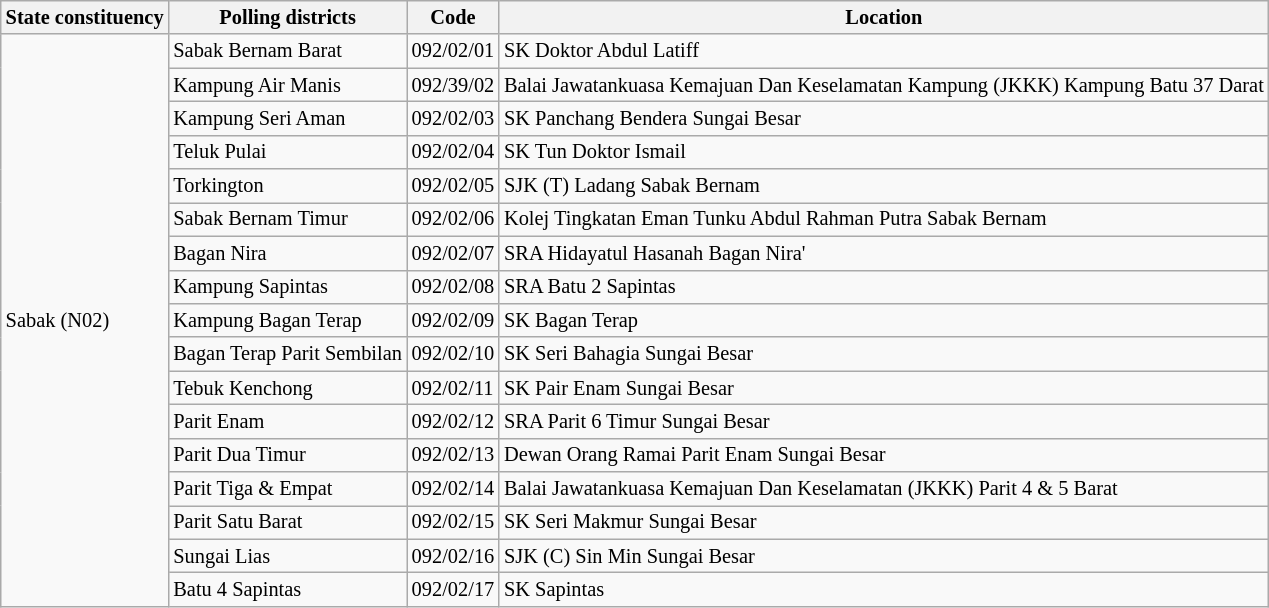<table class="wikitable sortable mw-collapsible" style="white-space:nowrap;font-size:85%">
<tr>
<th>State constituency</th>
<th>Polling districts</th>
<th>Code</th>
<th>Location</th>
</tr>
<tr>
<td rowspan="17">Sabak (N02)</td>
<td>Sabak Bernam Barat</td>
<td>092/02/01</td>
<td>SK Doktor Abdul Latiff</td>
</tr>
<tr>
<td>Kampung Air Manis</td>
<td>092/39/02</td>
<td>Balai Jawatankuasa Kemajuan Dan Keselamatan Kampung (JKKK) Kampung Batu 37 Darat</td>
</tr>
<tr>
<td>Kampung Seri Aman</td>
<td>092/02/03</td>
<td>SK Panchang Bendera Sungai Besar</td>
</tr>
<tr>
<td>Teluk Pulai</td>
<td>092/02/04</td>
<td>SK Tun Doktor Ismail</td>
</tr>
<tr>
<td>Torkington</td>
<td>092/02/05</td>
<td>SJK (T) Ladang Sabak Bernam</td>
</tr>
<tr>
<td>Sabak Bernam Timur</td>
<td>092/02/06</td>
<td>Kolej Tingkatan Eman Tunku Abdul Rahman Putra Sabak Bernam</td>
</tr>
<tr>
<td>Bagan Nira</td>
<td>092/02/07</td>
<td>SRA Hidayatul Hasanah Bagan Nira'</td>
</tr>
<tr>
<td>Kampung Sapintas</td>
<td>092/02/08</td>
<td>SRA Batu 2 Sapintas</td>
</tr>
<tr>
<td>Kampung Bagan Terap</td>
<td>092/02/09</td>
<td>SK Bagan Terap</td>
</tr>
<tr>
<td>Bagan Terap Parit Sembilan</td>
<td>092/02/10</td>
<td>SK Seri Bahagia Sungai Besar</td>
</tr>
<tr>
<td>Tebuk Kenchong</td>
<td>092/02/11</td>
<td>SK Pair Enam Sungai Besar</td>
</tr>
<tr>
<td>Parit Enam</td>
<td>092/02/12</td>
<td>SRA Parit 6 Timur Sungai Besar</td>
</tr>
<tr>
<td>Parit Dua Timur</td>
<td>092/02/13</td>
<td>Dewan Orang Ramai Parit Enam Sungai Besar</td>
</tr>
<tr>
<td>Parit Tiga & Empat</td>
<td>092/02/14</td>
<td>Balai Jawatankuasa Kemajuan Dan Keselamatan (JKKK) Parit 4 & 5 Barat</td>
</tr>
<tr>
<td>Parit Satu Barat</td>
<td>092/02/15</td>
<td>SK Seri Makmur Sungai Besar</td>
</tr>
<tr>
<td>Sungai Lias</td>
<td>092/02/16</td>
<td>SJK (C) Sin Min Sungai Besar</td>
</tr>
<tr>
<td>Batu 4 Sapintas</td>
<td>092/02/17</td>
<td>SK Sapintas</td>
</tr>
</table>
